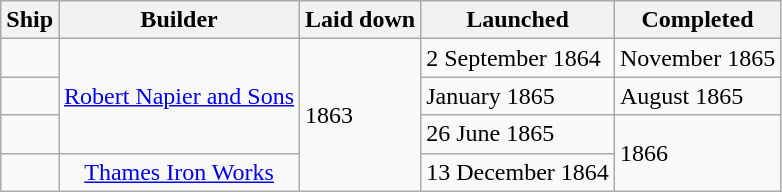<table class="wikitable" border="1">
<tr>
<th>Ship</th>
<th>Builder</th>
<th>Laid down</th>
<th>Launched</th>
<th>Completed</th>
</tr>
<tr>
<td></td>
<td rowspan=3><a href='#'>Robert Napier and Sons</a></td>
<td rowspan=4>1863</td>
<td>2 September 1864</td>
<td>November 1865</td>
</tr>
<tr>
<td></td>
<td>January 1865</td>
<td>August 1865</td>
</tr>
<tr>
<td></td>
<td>26 June 1865</td>
<td rowspan=2>1866</td>
</tr>
<tr>
<td></td>
<td align=center><a href='#'>Thames Iron Works</a></td>
<td>13 December 1864</td>
</tr>
</table>
